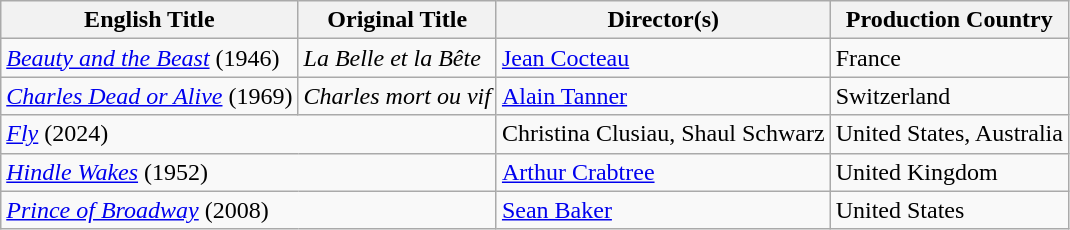<table class="wikitable">
<tr>
<th>English Title</th>
<th>Original Title</th>
<th>Director(s)</th>
<th>Production Country</th>
</tr>
<tr>
<td><em><a href='#'>Beauty and the Beast</a></em> (1946)</td>
<td><em>La Belle et la Bête</em></td>
<td><a href='#'>Jean Cocteau</a></td>
<td>France</td>
</tr>
<tr>
<td><em><a href='#'>Charles Dead or Alive</a></em> (1969)</td>
<td><em>Charles mort ou vif</em></td>
<td><a href='#'>Alain Tanner</a></td>
<td>Switzerland</td>
</tr>
<tr>
<td colspan="2"><em><a href='#'>Fly</a></em> (2024)</td>
<td>Christina Clusiau, Shaul Schwarz</td>
<td>United States, Australia</td>
</tr>
<tr>
<td colspan="2"><em><a href='#'>Hindle Wakes</a></em> (1952)</td>
<td><a href='#'>Arthur Crabtree</a></td>
<td>United Kingdom</td>
</tr>
<tr>
<td colspan="2"><em><a href='#'>Prince of Broadway</a></em> (2008)</td>
<td><a href='#'>Sean Baker</a></td>
<td>United States</td>
</tr>
</table>
